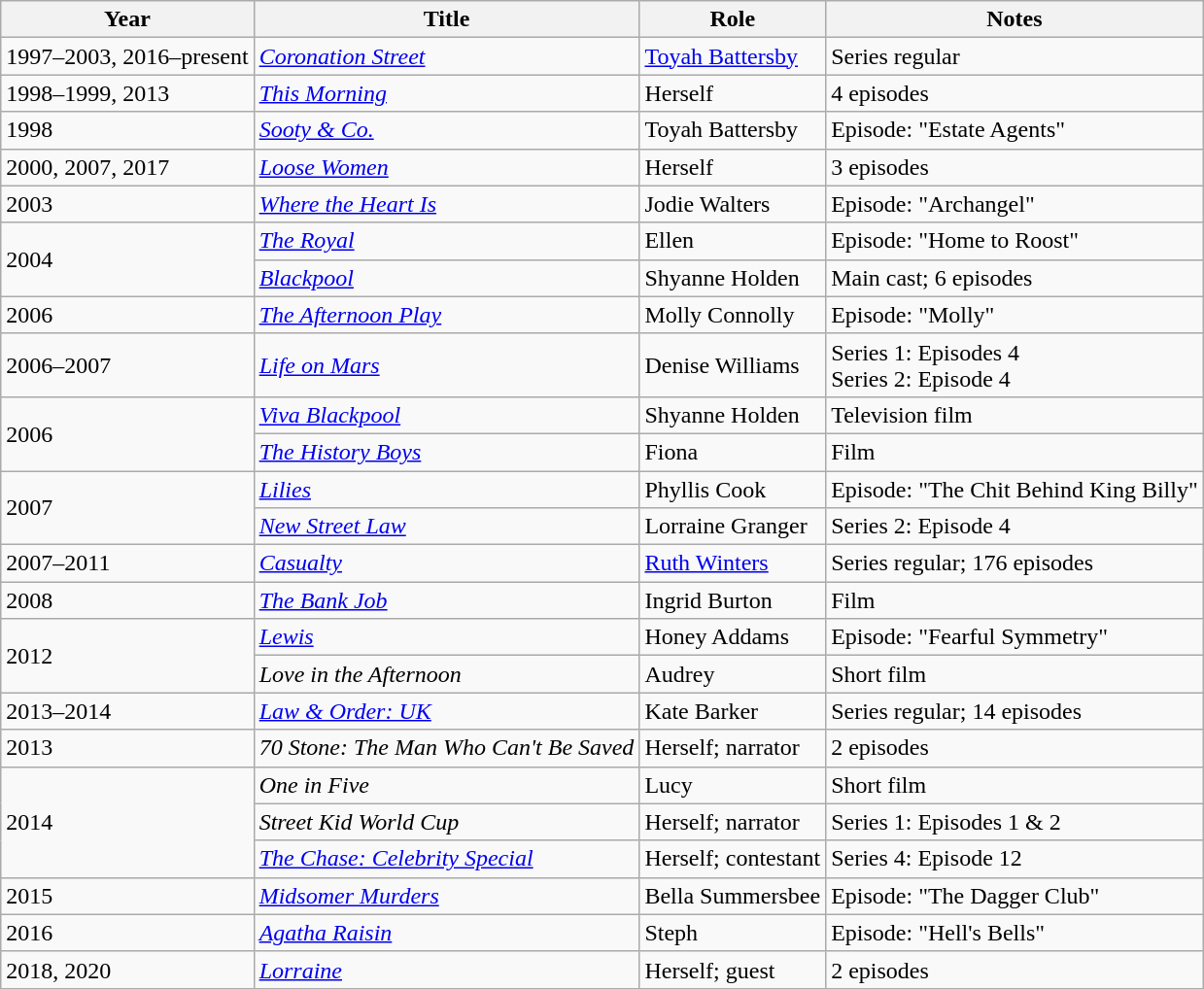<table class="wikitable sortable">
<tr>
<th>Year</th>
<th>Title</th>
<th class="unsortable">Role</th>
<th class="unsortable">Notes</th>
</tr>
<tr>
<td>1997–2003, 2016–present</td>
<td><em><a href='#'>Coronation Street</a></em></td>
<td><a href='#'>Toyah Battersby</a></td>
<td>Series regular</td>
</tr>
<tr>
<td>1998–1999, 2013</td>
<td><em><a href='#'>This Morning</a></em></td>
<td>Herself</td>
<td>4 episodes</td>
</tr>
<tr>
<td>1998</td>
<td><em><a href='#'>Sooty & Co.</a></em></td>
<td>Toyah Battersby</td>
<td>Episode: "Estate Agents"</td>
</tr>
<tr>
<td>2000, 2007, 2017</td>
<td><em><a href='#'>Loose Women</a></em></td>
<td>Herself</td>
<td>3 episodes</td>
</tr>
<tr>
<td>2003</td>
<td><em><a href='#'>Where the Heart Is</a></em></td>
<td>Jodie Walters</td>
<td>Episode: "Archangel"</td>
</tr>
<tr>
<td rowspan="2">2004</td>
<td><em><a href='#'>The Royal</a></em></td>
<td>Ellen</td>
<td>Episode: "Home to Roost"</td>
</tr>
<tr>
<td><em><a href='#'>Blackpool</a></em></td>
<td>Shyanne Holden</td>
<td>Main cast; 6 episodes</td>
</tr>
<tr>
<td>2006</td>
<td><em><a href='#'>The Afternoon Play</a></em></td>
<td>Molly Connolly</td>
<td>Episode: "Molly"</td>
</tr>
<tr>
<td>2006–2007</td>
<td><em><a href='#'>Life on Mars</a></em></td>
<td>Denise Williams</td>
<td>Series 1: Episodes 4 <br> Series 2: Episode 4</td>
</tr>
<tr>
<td rowspan="2">2006</td>
<td><em><a href='#'>Viva Blackpool</a></em></td>
<td>Shyanne Holden</td>
<td>Television film</td>
</tr>
<tr>
<td><em><a href='#'>The History Boys</a></em></td>
<td>Fiona</td>
<td>Film</td>
</tr>
<tr>
<td rowspan="2">2007</td>
<td><em><a href='#'>Lilies</a></em></td>
<td>Phyllis Cook</td>
<td>Episode: "The Chit Behind King Billy"</td>
</tr>
<tr>
<td><em><a href='#'>New Street Law</a></em></td>
<td>Lorraine Granger</td>
<td>Series 2: Episode 4</td>
</tr>
<tr>
<td>2007–2011</td>
<td><em><a href='#'>Casualty</a></em></td>
<td><a href='#'>Ruth Winters</a></td>
<td>Series regular; 176 episodes</td>
</tr>
<tr>
<td>2008</td>
<td><em><a href='#'>The Bank Job</a></em></td>
<td>Ingrid Burton</td>
<td>Film</td>
</tr>
<tr>
<td rowspan="2">2012</td>
<td><em><a href='#'>Lewis</a></em></td>
<td>Honey Addams</td>
<td>Episode: "Fearful Symmetry"</td>
</tr>
<tr>
<td><em>Love in the Afternoon</em></td>
<td>Audrey</td>
<td>Short film</td>
</tr>
<tr>
<td>2013–2014</td>
<td><em><a href='#'>Law & Order: UK</a></em></td>
<td>Kate Barker</td>
<td>Series regular; 14 episodes</td>
</tr>
<tr>
<td>2013</td>
<td><em>70 Stone: The Man Who Can't Be Saved</em></td>
<td>Herself; narrator</td>
<td>2 episodes</td>
</tr>
<tr>
<td rowspan="3">2014</td>
<td><em>One in Five</em></td>
<td>Lucy</td>
<td>Short film</td>
</tr>
<tr>
<td><em>Street Kid World Cup</em></td>
<td>Herself; narrator</td>
<td>Series 1: Episodes 1 & 2</td>
</tr>
<tr>
<td><em><a href='#'>The Chase: Celebrity Special</a></em></td>
<td>Herself; contestant</td>
<td>Series 4: Episode 12</td>
</tr>
<tr>
<td>2015</td>
<td><em><a href='#'>Midsomer Murders</a></em></td>
<td>Bella Summersbee</td>
<td>Episode: "The Dagger Club"</td>
</tr>
<tr>
<td>2016</td>
<td><em><a href='#'>Agatha Raisin</a></em></td>
<td>Steph</td>
<td>Episode: "Hell's Bells"</td>
</tr>
<tr>
<td>2018, 2020</td>
<td><em><a href='#'>Lorraine</a></em></td>
<td>Herself; guest</td>
<td>2 episodes</td>
</tr>
<tr>
</tr>
</table>
